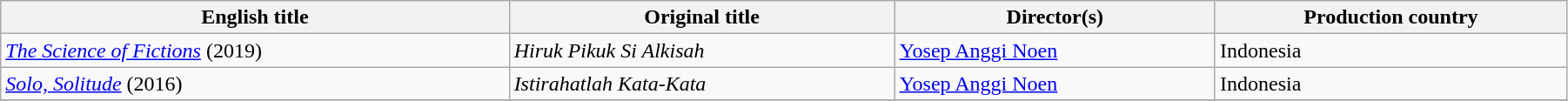<table class="wikitable" style="width:95%; margin-bottom:2px">
<tr>
<th>English title</th>
<th>Original title</th>
<th>Director(s)</th>
<th>Production country</th>
</tr>
<tr>
<td><em><a href='#'>The Science of Fictions</a></em> (2019)</td>
<td><em>Hiruk Pikuk Si Alkisah</em></td>
<td><a href='#'>Yosep Anggi Noen</a></td>
<td>Indonesia</td>
</tr>
<tr>
<td><em><a href='#'>Solo, Solitude</a></em> (2016)</td>
<td><em>Istirahatlah Kata-Kata</em></td>
<td><a href='#'>Yosep Anggi Noen</a></td>
<td>Indonesia</td>
</tr>
<tr>
</tr>
</table>
